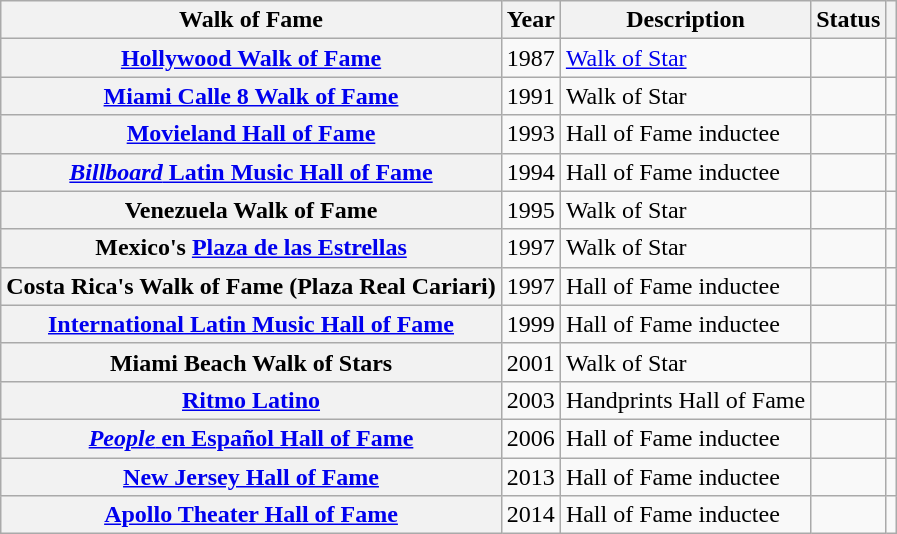<table class="wikitable sortable plainrowheaders">
<tr>
<th scope="col">Walk of Fame</th>
<th scope="col">Year</th>
<th scope="col">Description</th>
<th scope="col">Status</th>
<th scope="col" class="unsortable"></th>
</tr>
<tr>
<th scope="row"><a href='#'>Hollywood Walk of Fame</a></th>
<td>1987</td>
<td><a href='#'>Walk of Star</a></td>
<td></td>
<td style="text-align:center;"></td>
</tr>
<tr>
<th scope="row"><a href='#'>Miami Calle 8 Walk of Fame</a></th>
<td>1991</td>
<td>Walk of Star</td>
<td></td>
<td style="text-align:center;"></td>
</tr>
<tr>
<th scope="row"><a href='#'>Movieland Hall of Fame</a></th>
<td>1993</td>
<td>Hall of Fame inductee</td>
<td></td>
<td style="text-align:center;"></td>
</tr>
<tr>
<th scope="row"><a href='#'><em>Billboard</em> Latin Music Hall of Fame</a></th>
<td>1994</td>
<td>Hall of Fame inductee</td>
<td></td>
<td style="text-align:center;"></td>
</tr>
<tr>
<th scope="row">Venezuela Walk of Fame</th>
<td>1995</td>
<td>Walk of Star</td>
<td></td>
<td style="text-align:center;"></td>
</tr>
<tr>
<th scope="row">Mexico's <a href='#'>Plaza de las Estrellas</a></th>
<td>1997</td>
<td>Walk of Star</td>
<td></td>
<td style="text-align:center;"></td>
</tr>
<tr>
<th scope="row">Costa Rica's Walk of Fame (Plaza Real Cariari)</th>
<td>1997</td>
<td>Hall of Fame inductee</td>
<td></td>
<td style="text-align:center;"></td>
</tr>
<tr>
<th scope="row"><a href='#'>International Latin Music Hall of Fame</a></th>
<td>1999</td>
<td>Hall of Fame inductee</td>
<td></td>
<td style="text-align:center;"></td>
</tr>
<tr>
<th scope="row">Miami Beach Walk of Stars</th>
<td>2001</td>
<td>Walk of Star</td>
<td></td>
<td style="text-align:center;"></td>
</tr>
<tr>
<th scope="row"><a href='#'>Ritmo Latino</a></th>
<td>2003</td>
<td>Handprints Hall of Fame</td>
<td></td>
<td style="text-align:center;"></td>
</tr>
<tr>
<th scope="row"><a href='#'><em>People</em> en Español Hall of Fame</a></th>
<td>2006</td>
<td>Hall of Fame inductee</td>
<td></td>
<td style="text-align:center;"></td>
</tr>
<tr>
<th scope="row"><a href='#'>New Jersey Hall of Fame</a></th>
<td>2013</td>
<td>Hall of Fame inductee</td>
<td></td>
<td style="text-align:center;"></td>
</tr>
<tr>
<th scope="row"><a href='#'>Apollo Theater Hall of Fame</a></th>
<td>2014</td>
<td>Hall of Fame inductee</td>
<td></td>
<td style="text-align:center;"></td>
</tr>
</table>
